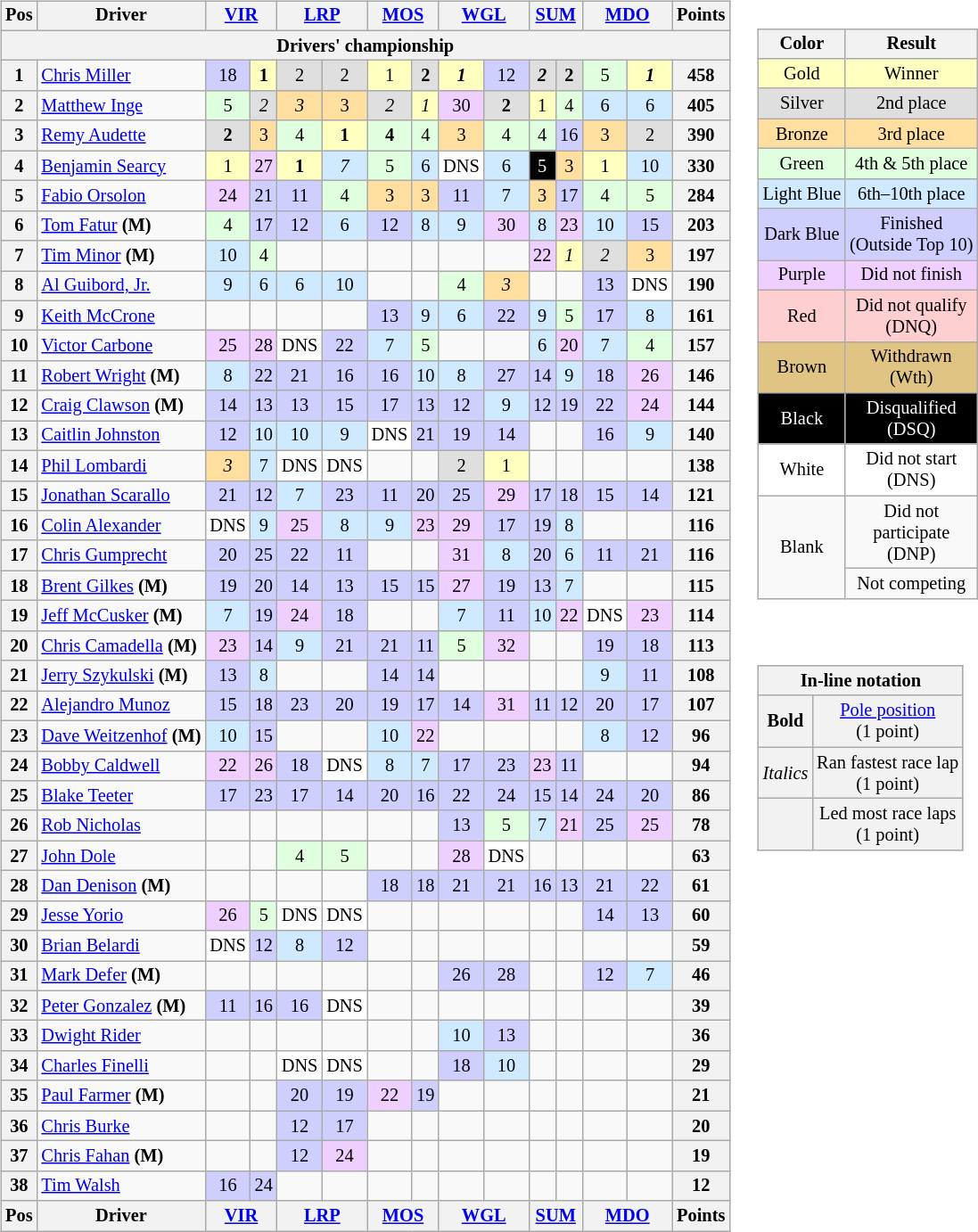<table>
<tr>
<td valign="top"><br><table class="wikitable" style="font-size:85%; text-align: center;">
<tr valign="top">
<th valign="middle">Pos</th>
<th valign="middle">Driver</th>
<th colspan=2><a href='#'>VIR</a></th>
<th colspan=2><a href='#'>LRP</a></th>
<th colspan=2><a href='#'>MOS</a></th>
<th colspan=2><a href='#'>WGL</a></th>
<th colspan=2><a href='#'>SUM</a></th>
<th colspan=2><a href='#'>MDO</a></th>
<th valign="middle">Points</th>
</tr>
<tr>
<th colspan=17>Drivers' championship</th>
</tr>
<tr>
<th>1</th>
<td align="left"> <a href='#'>Chris Miller</a></td>
<td style="background:#CFCFFF;">18</td>
<td style="background:#FFFFBF;"><strong>1</strong></td>
<td style="background:#DFDFDF;">2</td>
<td style="background:#DFDFDF;">2</td>
<td style="background:#FFFFBF;">1</td>
<td style="background:#DFDFDF;"><strong>2</strong></td>
<td style="background:#FFFFBF;"><strong><em>1</em></strong></td>
<td style="background:#CFCFFF;">12</td>
<td style="background:#DFDFDF;"><strong><em>2</em></strong></td>
<td style="background:#DFDFDF;"><strong>2</strong></td>
<td style="background:#DFFFDF;">5</td>
<td style="background:#FFFFBF;"><strong><em>1</em></strong></td>
<th>458</th>
</tr>
<tr>
<th>2</th>
<td align="left"> <a href='#'>Matthew Inge</a></td>
<td style="background:#DFFFDF;">5</td>
<td style="background:#DFDFDF;"><em>2</em></td>
<td style="background:#FFDF9F;"><em>3</em></td>
<td style="background:#FFDF9F;">3</td>
<td style="background:#DFDFDF;"><em>2</em></td>
<td style="background:#FFFFBF;"><em>1</em></td>
<td style="background:#EFCFFF;">30</td>
<td style="background:#DFDFDF;"><strong>2</strong></td>
<td style="background:#FFFFBF;">1</td>
<td style="background:#DFFFDF;">4</td>
<td style="background:#CFEAFF;">6</td>
<td style="background:#CFEAFF;">6</td>
<th>405</th>
</tr>
<tr>
<th>3</th>
<td align="left"> <a href='#'>Remy Audette</a></td>
<td style="background:#DFDFDF;"><strong>2</strong></td>
<td style="background:#FFDF9F;">3</td>
<td style="background:#DFFFDF;">4</td>
<td style="background:#FFFFBF;"><strong>1</strong></td>
<td style="background:#DFFFDF;"><strong>4</strong></td>
<td style="background:#DFFFDF;">4</td>
<td style="background:#FFDF9F;">3</td>
<td style="background:#DFFFDF;">4</td>
<td style="background:#DFFFDF;">4</td>
<td style="background:#CFCFFF;">16</td>
<td style="background:#FFDF9F;">3</td>
<td style="background:#DFDFDF;">2</td>
<th>390</th>
</tr>
<tr>
<th>4</th>
<td align="left"> <a href='#'>Benjamin Searcy</a></td>
<td style="background:#FFFFBF;">1</td>
<td style="background:#EFCFFF;">27</td>
<td style="background:#FFFFBF;"><strong>1</strong></td>
<td style="background:#CFEAFF;"><em>7</em></td>
<td style="background:#DFFFDF;">5</td>
<td style="background:#CFEAFF;">6</td>
<td style="background:#FFFFFF;">DNS</td>
<td style="background:#CFEAFF;">6</td>
<td style="background:#000000; color:white">5</td>
<td style="background:#FFDF9F;">3</td>
<td style="background:#FFFFBF;">1</td>
<td style="background:#CFEAFF;">10</td>
<th>330</th>
</tr>
<tr>
<th>5</th>
<td align="left"> <a href='#'>Fabio Orsolon</a></td>
<td style="background:#EFCFFF;">24</td>
<td style="background:#CFCFFF;">21</td>
<td style="background:#CFCFFF;">11</td>
<td style="background:#DFFFDF;">4</td>
<td style="background:#FFDF9F;">3</td>
<td style="background:#FFDF9F;">3</td>
<td style="background:#CFCFFF;">11</td>
<td style="background:#CFEAFF;">7</td>
<td style="background:#FFDF9F;">3</td>
<td style="background:#CFCFFF;">17</td>
<td style="background:#DFFFDF;">4</td>
<td style="background:#DFFFDF;">5</td>
<th>284</th>
</tr>
<tr>
<th>6</th>
<td align="left"> <a href='#'>Tom Fatur</a> <strong>(M)</strong></td>
<td style="background:#DFFFDF;">4</td>
<td style="background:#CFCFFF;">17</td>
<td style="background:#CFCFFF;">12</td>
<td style="background:#CFEAFF;">6</td>
<td style="background:#CFCFFF;">12</td>
<td style="background:#CFEAFF;">8</td>
<td style="background:#CFEAFF;">9</td>
<td style="background:#EFCFFF;">30</td>
<td style="background:#CFEAFF;">8</td>
<td style="background:#EFCFFF;">23</td>
<td style="background:#CFEAFF;">10</td>
<td style="background:#CFCFFF;">15</td>
<th>203</th>
</tr>
<tr>
<th>7</th>
<td align="left"> <a href='#'>Tim Minor</a> <strong>(M)</strong></td>
<td style="background:#CFEAFF;">10</td>
<td style="background:#DFFFDF;">4</td>
<td></td>
<td></td>
<td></td>
<td></td>
<td></td>
<td></td>
<td style="background:#EFCFFF;">22</td>
<td style="background:#FFFFBF;"><em>1</em></td>
<td style="background:#DFDFDF;"><em>2</em></td>
<td style="background:#FFDF9F;">3</td>
<th>197</th>
</tr>
<tr>
<th>8</th>
<td align="left"> <a href='#'>Al Guibord, Jr.</a></td>
<td style="background:#CFEAFF;">9</td>
<td style="background:#CFEAFF;">6</td>
<td style="background:#CFEAFF;">6</td>
<td style="background:#CFEAFF;">10</td>
<td></td>
<td></td>
<td style="background:#DFFFDF;">4</td>
<td style="background:#FFDF9F;"><em>3</em></td>
<td></td>
<td></td>
<td style="background:#CFCFFF;">13</td>
<td style="background:#FFFFFF;">DNS</td>
<th>190</th>
</tr>
<tr>
<th>9</th>
<td align="left"> <a href='#'>Keith McCrone</a></td>
<td></td>
<td></td>
<td></td>
<td></td>
<td style="background:#CFCFFF;">13</td>
<td style="background:#CFEAFF;">9</td>
<td style="background:#CFEAFF;">6</td>
<td style="background:#CFCFFF;">22</td>
<td style="background:#CFEAFF;">9</td>
<td style="background:#DFFFDF;">5</td>
<td style="background:#CFCFFF;">17</td>
<td style="background:#CFEAFF;">8</td>
<th>161</th>
</tr>
<tr>
<th>10</th>
<td align="left"> <a href='#'>Victor Carbone</a></td>
<td style="background:#EFCFFF;">25</td>
<td style="background:#EFCFFF;">28</td>
<td style="background:#FFFFFF;">DNS</td>
<td style="background:#CFCFFF;">22</td>
<td style="background:#CFEAFF;">7</td>
<td style="background:#DFFFDF;">5</td>
<td></td>
<td></td>
<td style="background:#CFEAFF;">6</td>
<td style="background:#EFCFFF;">20</td>
<td style="background:#CFEAFF;">7</td>
<td style="background:#DFFFDF;">4</td>
<th>157</th>
</tr>
<tr>
<th>11</th>
<td align="left"> <a href='#'>Robert Wright</a> <strong>(M)</strong></td>
<td style="background:#CFEAFF;">8</td>
<td style="background:#CFCFFF;">22</td>
<td style="background:#CFCFFF;">21</td>
<td style="background:#CFCFFF;">16</td>
<td style="background:#CFCFFF;">16</td>
<td style="background:#CFEAFF;">10</td>
<td style="background:#CFEAFF;">8</td>
<td style="background:#CFCFFF;">27</td>
<td style="background:#CFCFFF;">14</td>
<td style="background:#CFEAFF;">9</td>
<td style="background:#CFCFFF;">18</td>
<td style="background:#EFCFFF;">26</td>
<th>146</th>
</tr>
<tr>
<th>12</th>
<td align="left"> <a href='#'>Craig Clawson</a> <strong>(M)</strong></td>
<td style="background:#CFCFFF;">14</td>
<td style="background:#CFCFFF;">13</td>
<td style="background:#CFCFFF;">13</td>
<td style="background:#CFCFFF;">15</td>
<td style="background:#CFCFFF;">17</td>
<td style="background:#CFCFFF;">13</td>
<td style="background:#CFCFFF;">12</td>
<td style="background:#CFEAFF;">9</td>
<td style="background:#CFCFFF;">12</td>
<td style="background:#CFCFFF;">19</td>
<td style="background:#CFCFFF;">22</td>
<td style="background:#EFCFFF;">24</td>
<th>144</th>
</tr>
<tr>
<th>13</th>
<td align="left"> <a href='#'>Caitlin Johnston</a></td>
<td style="background:#CFCFFF;">12</td>
<td style="background:#CFEAFF;">10</td>
<td style="background:#CFEAFF;">10</td>
<td style="background:#CFEAFF;">9</td>
<td style="background:#FFFFFF;">DNS</td>
<td style="background:#CFCFFF;">21</td>
<td style="background:#CFCFFF;">19</td>
<td style="background:#CFCFFF;">14</td>
<td></td>
<td></td>
<td style="background:#CFCFFF;">16</td>
<td style="background:#CFEAFF;">9</td>
<th>140</th>
</tr>
<tr>
<th>14</th>
<td align="left"> <a href='#'>Phil Lombardi</a></td>
<td style="background:#FFDF9F;"><em>3</em></td>
<td style="background:#CFEAFF;">7</td>
<td style="background:#FFFFFF;">DNS</td>
<td style="background:#FFFFFF;">DNS</td>
<td></td>
<td></td>
<td style="background:#DFDFDF;">2</td>
<td style="background:#FFFFBF;">1</td>
<td></td>
<td></td>
<td></td>
<td></td>
<th>138</th>
</tr>
<tr>
<th>15</th>
<td align="left"> <a href='#'>Jonathan Scarallo</a></td>
<td style="background:#CFCFFF;">21</td>
<td style="background:#CFCFFF;">12</td>
<td style="background:#CFEAFF;">7</td>
<td style="background:#CFCFFF;">23</td>
<td style="background:#CFCFFF;">11</td>
<td style="background:#CFCFFF;">20</td>
<td style="background:#CFCFFF;">25</td>
<td style="background:#EFCFFF;">29</td>
<td style="background:#CFCFFF;">17</td>
<td style="background:#CFCFFF;">18</td>
<td style="background:#CFCFFF;">15</td>
<td style="background:#CFCFFF;">14</td>
<th>121</th>
</tr>
<tr>
<th>16</th>
<td align="left"> <a href='#'>Colin Alexander</a></td>
<td style="background:#FFFFFF;">DNS</td>
<td style="background:#CFEAFF;">9</td>
<td style="background:#EFCFFF;">25</td>
<td style="background:#CFEAFF;">8</td>
<td style="background:#CFEAFF;">9</td>
<td style="background:#EFCFFF;">23</td>
<td style="background:#EFCFFF;">29</td>
<td style="background:#CFCFFF;">17</td>
<td style="background:#CFCFFF;">19</td>
<td style="background:#CFEAFF;">8</td>
<td></td>
<td></td>
<th>116</th>
</tr>
<tr>
<th>17</th>
<td align="left"> <a href='#'>Chris Gumprecht</a></td>
<td style="background:#CFCFFF;">20</td>
<td style="background:#CFCFFF;">25</td>
<td style="background:#CFCFFF;">22</td>
<td style="background:#CFCFFF;">11</td>
<td></td>
<td></td>
<td style="background:#EFCFFF;">31</td>
<td style="background:#CFEAFF;">8</td>
<td style="background:#CFCFFF;">20</td>
<td style="background:#CFEAFF;">6</td>
<td style="background:#CFCFFF;">11</td>
<td style="background:#CFCFFF;">21</td>
<th>116</th>
</tr>
<tr>
<th>18</th>
<td align="left"> <a href='#'>Brent Gilkes</a> <strong>(M)</strong></td>
<td style="background:#CFCFFF;">19</td>
<td style="background:#CFCFFF;">20</td>
<td style="background:#CFCFFF;">14</td>
<td style="background:#CFCFFF;">13</td>
<td style="background:#CFCFFF;">15</td>
<td style="background:#CFCFFF;">15</td>
<td style="background:#EFCFFF;">27</td>
<td style="background:#CFCFFF;">19</td>
<td style="background:#CFCFFF;">13</td>
<td style="background:#CFEAFF;">7</td>
<td></td>
<td></td>
<th>115</th>
</tr>
<tr>
<th>19</th>
<td align="left"> <a href='#'>Jeff McCusker</a> <strong>(M)</strong></td>
<td style="background:#CFEAFF;">7</td>
<td style="background:#CFCFFF;">19</td>
<td style="background:#EFCFFF;">24</td>
<td style="background:#CFCFFF;">18</td>
<td></td>
<td></td>
<td style="background:#CFEAFF;">7</td>
<td style="background:#CFCFFF;">11</td>
<td style="background:#CFEAFF;">10</td>
<td style="background:#EFCFFF;">22</td>
<td style="background:#FFFFFF;">DNS</td>
<td style="background:#EFCFFF;">23</td>
<th>114</th>
</tr>
<tr>
<th>20</th>
<td align="left"> <a href='#'>Chris Camadella</a> <strong>(M)</strong></td>
<td style="background:#EFCFFF;">23</td>
<td style="background:#CFCFFF;">14</td>
<td style="background:#CFEAFF;">9</td>
<td style="background:#CFCFFF;">21</td>
<td style="background:#CFCFFF;">21</td>
<td style="background:#CFCFFF;">11</td>
<td style="background:#DFFFDF;">5</td>
<td style="background:#EFCFFF;">32</td>
<td></td>
<td></td>
<td style="background:#CFCFFF;">19</td>
<td style="background:#CFCFFF;">18</td>
<th>113</th>
</tr>
<tr>
<th>21</th>
<td align="left"> <a href='#'>Jerry Szykulski</a> <strong>(M)</strong></td>
<td style="background:#CFCFFF;">13</td>
<td style="background:#CFEAFF;">8</td>
<td></td>
<td></td>
<td style="background:#CFCFFF;">14</td>
<td style="background:#CFCFFF;">14</td>
<td></td>
<td></td>
<td></td>
<td></td>
<td style="background:#CFEAFF;">9</td>
<td style="background:#CFCFFF;">11</td>
<th>108</th>
</tr>
<tr>
<th>22</th>
<td align="left"> <a href='#'>Alejandro Munoz</a></td>
<td style="background:#CFCFFF;">15</td>
<td style="background:#CFCFFF;">18</td>
<td style="background:#CFCFFF;">23</td>
<td style="background:#CFCFFF;">20</td>
<td style="background:#CFCFFF;">19</td>
<td style="background:#CFCFFF;">17</td>
<td style="background:#CFCFFF;">14</td>
<td style="background:#EFCFFF;">31</td>
<td style="background:#CFCFFF;">11</td>
<td style="background:#CFCFFF;">12</td>
<td style="background:#CFCFFF;">20</td>
<td style="background:#CFCFFF;">17</td>
<th>107</th>
</tr>
<tr>
<th>23</th>
<td align="left"> <a href='#'>Dave Weitzenhof</a> <strong>(M)</strong></td>
<td style="background:#CFEAFF;">10</td>
<td style="background:#CFCFFF;">15</td>
<td></td>
<td></td>
<td style="background:#CFEAFF;">10</td>
<td style="background:#EFCFFF;">22</td>
<td></td>
<td></td>
<td></td>
<td></td>
<td style="background:#CFEAFF;">8</td>
<td style="background:#CFCFFF;">12</td>
<th>96</th>
</tr>
<tr>
<th>24</th>
<td align="left"> <a href='#'>Bobby Caldwell</a></td>
<td style="background:#EFCFFF;">22</td>
<td style="background:#EFCFFF;">26</td>
<td style="background:#CFCFFF;">18</td>
<td style="background:#FFFFFF;">DNS</td>
<td style="background:#CFEAFF;">8</td>
<td style="background:#CFEAFF;">7</td>
<td style="background:#CFCFFF;">17</td>
<td style="background:#CFCFFF;">23</td>
<td style="background:#EFCFFF;">23</td>
<td style="background:#CFCFFF;">11</td>
<td></td>
<td></td>
<th>94</th>
</tr>
<tr>
<th>25</th>
<td align="left"> <a href='#'>Blake Teeter</a></td>
<td style="background:#CFCFFF;">17</td>
<td style="background:#CFCFFF;">23</td>
<td style="background:#CFCFFF;">17</td>
<td style="background:#CFCFFF;">14</td>
<td style="background:#CFCFFF;">20</td>
<td style="background:#CFCFFF;">16</td>
<td style="background:#CFCFFF;">22</td>
<td style="background:#CFCFFF;">24</td>
<td style="background:#CFCFFF;">15</td>
<td style="background:#CFCFFF;">14</td>
<td style="background:#CFCFFF;">24</td>
<td style="background:#CFCFFF;">20</td>
<th>86</th>
</tr>
<tr>
<th>26</th>
<td align="left"> <a href='#'>Rob Nicholas</a></td>
<td></td>
<td></td>
<td></td>
<td></td>
<td></td>
<td></td>
<td style="background:#CFCFFF;">13</td>
<td style="background:#DFFFDF;">5</td>
<td style="background:#CFEAFF;">7</td>
<td style="background:#EFCFFF;">21</td>
<td style="background:#CFCFFF;">25</td>
<td style="background:#EFCFFF;">25</td>
<th>78</th>
</tr>
<tr>
<th>27</th>
<td align="left"> <a href='#'>John Dole</a></td>
<td></td>
<td></td>
<td style="background:#DFFFDF;">4</td>
<td style="background:#DFFFDF;">5</td>
<td></td>
<td></td>
<td style="background:#EFCFFF;">28</td>
<td style="background:#FFFFFF;">DNS</td>
<td></td>
<td></td>
<td></td>
<td></td>
<th>63</th>
</tr>
<tr>
<th>28</th>
<td align="left"> <a href='#'>Dan Denison</a> <strong>(M)</strong></td>
<td></td>
<td></td>
<td></td>
<td></td>
<td style="background:#CFCFFF;">18</td>
<td style="background:#CFCFFF;">18</td>
<td style="background:#CFCFFF;">21</td>
<td style="background:#CFCFFF;">21</td>
<td style="background:#CFCFFF;">16</td>
<td style="background:#CFCFFF;">13</td>
<td style="background:#CFCFFF;">21</td>
<td style="background:#CFCFFF;">22</td>
<th>61</th>
</tr>
<tr>
<th>29</th>
<td align="left"> <a href='#'>Jesse Yorio</a></td>
<td style="background:#EFCFFF;">26</td>
<td style="background:#DFFFDF;">5</td>
<td style="background:#FFFFFF;">DNS</td>
<td style="background:#FFFFFF;">DNS</td>
<td></td>
<td></td>
<td></td>
<td></td>
<td></td>
<td></td>
<td style="background:#CFCFFF;">14</td>
<td style="background:#CFCFFF;">13</td>
<th>60</th>
</tr>
<tr>
<th>30</th>
<td align="left"> <a href='#'>Brian Belardi</a></td>
<td style="background:#FFFFFF;">DNS</td>
<td style="background:#CFCFFF;">12</td>
<td style="background:#CFEAFF;">8</td>
<td style="background:#CFCFFF;">12</td>
<td></td>
<td></td>
<td></td>
<td></td>
<td></td>
<td></td>
<td></td>
<td></td>
<th>59</th>
</tr>
<tr>
<th>31</th>
<td align="left"> <a href='#'>Mark Defer</a> <strong>(M)</strong></td>
<td></td>
<td></td>
<td></td>
<td></td>
<td></td>
<td></td>
<td style="background:#CFCFFF;">26</td>
<td style="background:#CFCFFF;">28</td>
<td></td>
<td></td>
<td style="background:#CFCFFF;">12</td>
<td style="background:#CFEAFF;">7</td>
<th>46</th>
</tr>
<tr>
<th>32</th>
<td align="left"> <a href='#'>Peter Gonzalez</a> <strong>(M)</strong></td>
<td style="background:#CFCFFF;">11</td>
<td style="background:#CFCFFF;">16</td>
<td style="background:#CFCFFF;">16</td>
<td style="background:#FFFFFF;">DNS</td>
<td></td>
<td></td>
<td></td>
<td></td>
<td></td>
<td></td>
<td></td>
<td></td>
<th>39</th>
</tr>
<tr>
<th>33</th>
<td align="left"> <a href='#'>Dwight Rider</a></td>
<td></td>
<td></td>
<td></td>
<td></td>
<td></td>
<td></td>
<td style="background:#CFEAFF;">10</td>
<td style="background:#CFCFFF;">13</td>
<td></td>
<td></td>
<td></td>
<td></td>
<th>36</th>
</tr>
<tr>
<th>34</th>
<td align="left"> <a href='#'>Charles Finelli</a></td>
<td></td>
<td></td>
<td style="background:#FFFFFF;">DNS</td>
<td style="background:#FFFFFF;">DNS</td>
<td></td>
<td></td>
<td style="background:#CFCFFF;">18</td>
<td style="background:#CFEAFF;">10</td>
<td></td>
<td></td>
<td></td>
<td></td>
<th>29</th>
</tr>
<tr>
<th>35</th>
<td align="left"> <a href='#'>Paul Farmer</a> <strong>(M)</strong></td>
<td></td>
<td></td>
<td style="background:#CFCFFF;">20</td>
<td style="background:#CFCFFF;">19</td>
<td style="background:#EFCFFF;">22</td>
<td style="background:#CFCFFF;">19</td>
<td></td>
<td></td>
<td></td>
<td></td>
<td></td>
<td></td>
<th>21</th>
</tr>
<tr>
<th>36</th>
<td align="left"> <a href='#'>Chris Burke</a></td>
<td></td>
<td></td>
<td style="background:#CFCFFF;">12</td>
<td style="background:#CFCFFF;">17</td>
<td></td>
<td></td>
<td></td>
<td></td>
<td></td>
<td></td>
<td></td>
<td></td>
<th>20</th>
</tr>
<tr>
<th>37</th>
<td align="left"> <a href='#'>Chris Fahan</a> <strong>(M)</strong></td>
<td></td>
<td></td>
<td style="background:#CFCFFF;">12</td>
<td style="background:#EFCFFF;">24</td>
<td></td>
<td></td>
<td></td>
<td></td>
<td></td>
<td></td>
<td></td>
<td></td>
<th>19</th>
</tr>
<tr>
<th>38</th>
<td align="left"> <a href='#'>Tim Walsh</a></td>
<td style="background:#CFCFFF;">16</td>
<td style="background:#CFCFFF;">24</td>
<td></td>
<td></td>
<td></td>
<td></td>
<td></td>
<td></td>
<td></td>
<td></td>
<td></td>
<td></td>
<th>12</th>
</tr>
<tr style="background: #f9f9f9;" valign="top">
<th valign="middle">Pos</th>
<th valign="middle">Driver</th>
<th colspan=2><a href='#'>VIR</a></th>
<th colspan=2><a href='#'>LRP</a></th>
<th colspan=2><a href='#'>MOS</a></th>
<th colspan=2><a href='#'>WGL</a></th>
<th colspan=2><a href='#'>SUM</a></th>
<th colspan=2><a href='#'>MDO</a></th>
<th valign="middle">Points</th>
</tr>
</table>
</td>
<td valign="top"><br><table>
<tr>
<td><br><table style="margin-right:0; font-size:85%; text-align:center;" class="wikitable">
<tr>
<th>Color</th>
<th>Result</th>
</tr>
<tr style="background:#FFFFBF;">
<td>Gold</td>
<td>Winner</td>
</tr>
<tr style="background:#DFDFDF;">
<td>Silver</td>
<td>2nd place</td>
</tr>
<tr style="background:#FFDF9F;">
<td>Bronze</td>
<td>3rd place</td>
</tr>
<tr style="background:#DFFFDF;">
<td>Green</td>
<td>4th & 5th place</td>
</tr>
<tr style="background:#CFEAFF;">
<td>Light Blue</td>
<td>6th–10th place</td>
</tr>
<tr style="background:#CFCFFF;">
<td>Dark Blue</td>
<td>Finished<br>(Outside Top 10)</td>
</tr>
<tr style="background:#EFCFFF;">
<td>Purple</td>
<td>Did not finish</td>
</tr>
<tr style="background:#FFCFCF;">
<td>Red</td>
<td>Did not qualify<br>(DNQ)</td>
</tr>
<tr style="background:#DFC484;">
<td>Brown</td>
<td>Withdrawn<br>(Wth)</td>
</tr>
<tr style="background:#000000; color:white">
<td>Black</td>
<td>Disqualified<br>(DSQ)</td>
</tr>
<tr style="background:#FFFFFF;">
<td>White</td>
<td>Did not start<br>(DNS)</td>
</tr>
<tr>
<td rowspan="2">Blank</td>
<td>Did not<br>participate<br>(DNP)</td>
</tr>
<tr>
<td>Not competing</td>
</tr>
</table>
</td>
</tr>
<tr>
<td><br><table style="margin-right:0; font-size:85%; text-align:center;" class="wikitable">
<tr>
<td style="background:#F2F2F2;" align=center colspan=2><strong>In-line notation</strong></td>
</tr>
<tr>
<td style="background:#F2F2F2;" align=center><strong>Bold</strong></td>
<td style="background:#F2F2F2;" align=center><a href='#'>Pole position</a><br>(1 point)</td>
</tr>
<tr>
<td style="background:#F2F2F2;" align=center><em>Italics</em></td>
<td style="background:#F2F2F2;" align=center>Ran fastest race lap<br>(1 point)</td>
</tr>
<tr>
<td style="background:#F2F2F2;" align=center></td>
<td style="background:#F2F2F2;" align=center>Led most race laps<br>(1 point)</td>
</tr>
</table>
</td>
</tr>
</table>
</td>
</tr>
</table>
